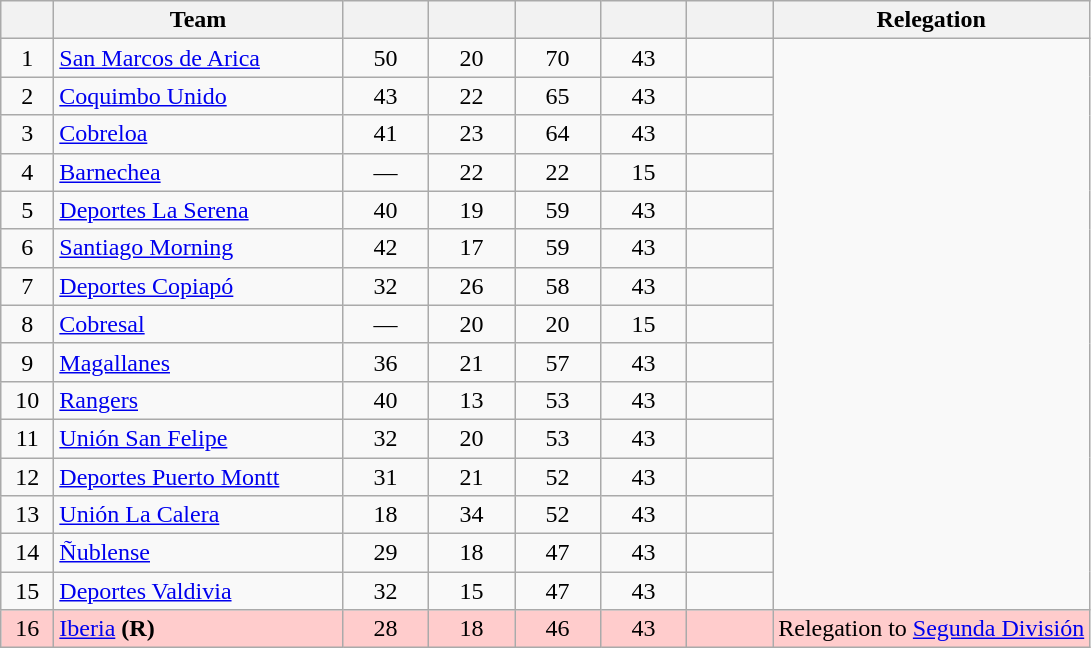<table class="wikitable" style="text-align: center;">
<tr>
<th width=28><br></th>
<th width=185>Team</th>
<th width=50></th>
<th width=50></th>
<th width=50></th>
<th width=50></th>
<th width=50><br></th>
<th>Relegation</th>
</tr>
<tr>
<td>1</td>
<td align="left"><a href='#'>San Marcos de Arica</a></td>
<td>50</td>
<td>20</td>
<td>70</td>
<td>43</td>
<td><strong></strong></td>
</tr>
<tr>
<td>2</td>
<td align="left"><a href='#'>Coquimbo Unido</a></td>
<td>43</td>
<td>22</td>
<td>65</td>
<td>43</td>
<td><strong></strong></td>
</tr>
<tr>
<td>3</td>
<td align="left"><a href='#'>Cobreloa</a></td>
<td>41</td>
<td>23</td>
<td>64</td>
<td>43</td>
<td><strong></strong></td>
</tr>
<tr>
<td>4</td>
<td align="left"><a href='#'>Barnechea</a></td>
<td>—</td>
<td>22</td>
<td>22</td>
<td>15</td>
<td><strong></strong></td>
</tr>
<tr>
<td>5</td>
<td align="left"><a href='#'>Deportes La Serena</a></td>
<td>40</td>
<td>19</td>
<td>59</td>
<td>43</td>
<td><strong></strong></td>
</tr>
<tr>
<td>6</td>
<td align="left"><a href='#'>Santiago Morning</a></td>
<td>42</td>
<td>17</td>
<td>59</td>
<td>43</td>
<td><strong></strong></td>
</tr>
<tr>
<td>7</td>
<td align="left"><a href='#'>Deportes Copiapó</a></td>
<td>32</td>
<td>26</td>
<td>58</td>
<td>43</td>
<td><strong></strong></td>
</tr>
<tr>
<td>8</td>
<td align="left"><a href='#'>Cobresal</a></td>
<td>—</td>
<td>20</td>
<td>20</td>
<td>15</td>
<td><strong></strong></td>
</tr>
<tr>
<td>9</td>
<td align="left"><a href='#'>Magallanes</a></td>
<td>36</td>
<td>21</td>
<td>57</td>
<td>43</td>
<td><strong></strong></td>
</tr>
<tr>
<td>10</td>
<td align="left"><a href='#'>Rangers</a></td>
<td>40</td>
<td>13</td>
<td>53</td>
<td>43</td>
<td><strong></strong></td>
</tr>
<tr>
<td>11</td>
<td align="left"><a href='#'>Unión San Felipe</a></td>
<td>32</td>
<td>20</td>
<td>53</td>
<td>43</td>
<td><strong></strong></td>
</tr>
<tr>
<td>12</td>
<td align="left"><a href='#'>Deportes Puerto Montt</a></td>
<td>31</td>
<td>21</td>
<td>52</td>
<td>43</td>
<td><strong></strong></td>
</tr>
<tr>
<td>13</td>
<td align="left"><a href='#'>Unión La Calera</a></td>
<td>18</td>
<td>34</td>
<td>52</td>
<td>43</td>
<td><strong></strong></td>
</tr>
<tr>
<td>14</td>
<td align="left"><a href='#'>Ñublense</a></td>
<td>29</td>
<td>18</td>
<td>47</td>
<td>43</td>
<td><strong></strong></td>
</tr>
<tr>
<td>15</td>
<td align="left"><a href='#'>Deportes Valdivia</a></td>
<td>32</td>
<td>15</td>
<td>47</td>
<td>43</td>
<td><strong></strong></td>
</tr>
<tr bgcolor=#FFCCCC>
<td>16</td>
<td align="left"><a href='#'>Iberia</a> <strong>(R)</strong></td>
<td>28</td>
<td>18</td>
<td>46</td>
<td>43</td>
<td><strong></strong></td>
<td>Relegation to <a href='#'>Segunda División</a></td>
</tr>
</table>
